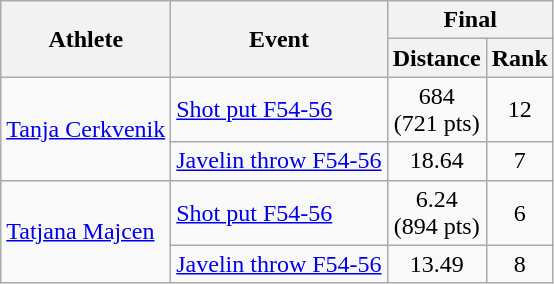<table class="wikitable">
<tr>
<th rowspan="2">Athlete</th>
<th rowspan="2">Event</th>
<th colspan="2">Final</th>
</tr>
<tr>
<th>Distance</th>
<th>Rank</th>
</tr>
<tr align=center>
<td align=left rowspan=2><a href='#'>Tanja Cerkvenik</a></td>
<td align=left><a href='#'>Shot put F54-56</a></td>
<td>684<br>(721 pts)</td>
<td>12</td>
</tr>
<tr align=center>
<td align=left><a href='#'>Javelin throw F54-56</a></td>
<td>18.64</td>
<td>7</td>
</tr>
<tr align=center>
<td align=left rowspan=2><a href='#'>Tatjana Majcen</a></td>
<td align=left><a href='#'>Shot put F54-56</a></td>
<td>6.24<br>(894 pts)</td>
<td>6</td>
</tr>
<tr align=center>
<td align=left><a href='#'>Javelin throw F54-56</a></td>
<td>13.49</td>
<td>8</td>
</tr>
</table>
